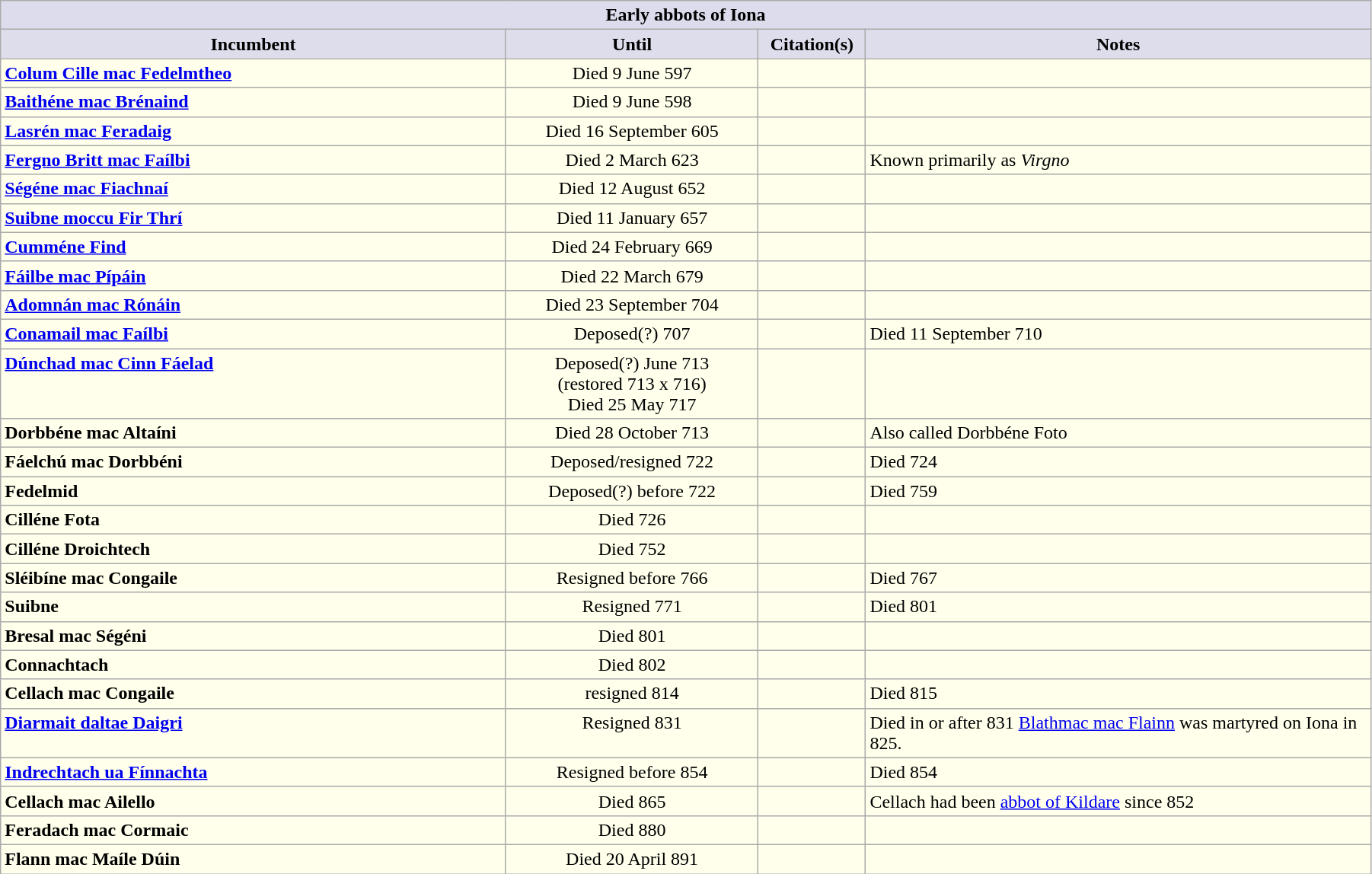<table class="wikitable" style="width:95%;" border="1" cellpadding="2">
<tr>
<th style="background-color:#dddcec" colspan="5">Early abbots of Iona</th>
</tr>
<tr align=left>
<th style="background-color:#ddddec" width="30%">Incumbent</th>
<th style="background-color:#ddddec" width="15%">Until</th>
<th style="background-color:#ddddec" width="5%">Citation(s)</th>
<th style="background-color:#ddddec" width="30%">Notes</th>
</tr>
<tr valign=top bgcolor="#ffffec">
<td><strong><a href='#'>Colum Cille mac Fedelmtheo</a></strong></td>
<td align=center>Died 9 June 597</td>
<td></td>
<td></td>
</tr>
<tr valign=top bgcolor="#ffffec">
<td><strong><a href='#'>Baithéne mac Brénaind</a></strong></td>
<td align=center>Died 9 June 598</td>
<td></td>
<td></td>
</tr>
<tr valign=top bgcolor="#ffffec">
<td><strong><a href='#'>Lasrén mac Feradaig</a></strong></td>
<td align=center>Died 16 September 605</td>
<td></td>
<td></td>
</tr>
<tr valign=top bgcolor="#ffffec">
<td><strong><a href='#'>Fergno Britt mac Faílbi</a></strong></td>
<td align=center>Died 2 March 623</td>
<td></td>
<td>Known primarily as <em>Virgno</em></td>
</tr>
<tr valign=top bgcolor="#ffffec">
<td><strong><a href='#'>Ségéne mac Fiachnaí</a></strong></td>
<td align=center>Died 12 August 652</td>
<td></td>
<td></td>
</tr>
<tr valign=top bgcolor="#ffffec">
<td><strong><a href='#'>Suibne moccu Fir Thrí</a></strong></td>
<td align=center>Died 11 January 657</td>
<td></td>
<td></td>
</tr>
<tr valign=top bgcolor="#ffffec">
<td><strong><a href='#'>Cumméne Find</a></strong></td>
<td align=center>Died 24 February 669</td>
<td></td>
<td></td>
</tr>
<tr valign=top bgcolor="#ffffec">
<td><strong><a href='#'>Fáilbe mac Pípáin</a></strong></td>
<td align=center>Died 22 March 679</td>
<td></td>
<td></td>
</tr>
<tr valign=top bgcolor="#ffffec">
<td><strong><a href='#'>Adomnán mac Rónáin</a></strong></td>
<td align=center>Died 23 September 704</td>
<td></td>
<td></td>
</tr>
<tr valign=top bgcolor="#ffffec">
<td><strong><a href='#'>Conamail mac Faílbi</a></strong></td>
<td align=center>Deposed(?) 707</td>
<td></td>
<td>Died 11 September 710</td>
</tr>
<tr valign=top bgcolor="#ffffec">
<td><strong><a href='#'>Dúnchad mac Cinn Fáelad</a></strong></td>
<td align=center>Deposed(?) June 713<br>(restored 713 x 716)<br>Died 25 May 717</td>
<td></td>
<td></td>
</tr>
<tr valign=top bgcolor="#ffffec">
<td><strong>Dorbbéne mac Altaíni</strong></td>
<td align=center>Died 28 October 713</td>
<td></td>
<td>Also called Dorbbéne Foto</td>
</tr>
<tr valign=top bgcolor="#ffffec">
<td><strong>Fáelchú mac Dorbbéni</strong></td>
<td align=center>Deposed/resigned 722</td>
<td></td>
<td>Died 724</td>
</tr>
<tr valign=top bgcolor="#ffffec">
<td><strong>Fedelmid</strong></td>
<td align=center>Deposed(?) before 722</td>
<td></td>
<td>Died 759</td>
</tr>
<tr valign=top bgcolor="#ffffec">
<td><strong>Cilléne Fota</strong></td>
<td align=center>Died 726</td>
<td></td>
<td></td>
</tr>
<tr valign=top bgcolor="#ffffec">
<td><strong>Cilléne Droichtech</strong></td>
<td align=center>Died 752</td>
<td></td>
<td></td>
</tr>
<tr valign=top bgcolor="#ffffec">
<td><strong>Sléibíne mac Congaile</strong></td>
<td align=center>Resigned before 766</td>
<td></td>
<td>Died 767</td>
</tr>
<tr valign=top bgcolor="#ffffec">
<td><strong>Suibne</strong></td>
<td align=center>Resigned 771</td>
<td></td>
<td>Died 801</td>
</tr>
<tr valign=top bgcolor="#ffffec">
<td><strong>Bresal mac Ségéni</strong></td>
<td align=center>Died 801</td>
<td></td>
<td></td>
</tr>
<tr valign=top bgcolor="#ffffec">
<td><strong>Connachtach</strong></td>
<td align=center>Died 802</td>
<td></td>
<td></td>
</tr>
<tr valign=top bgcolor="#ffffec">
<td><strong>Cellach mac Congaile</strong></td>
<td align=center>resigned 814</td>
<td></td>
<td>Died 815</td>
</tr>
<tr valign=top bgcolor="#ffffec">
<td><strong><a href='#'>Diarmait daltae Daigri</a></strong></td>
<td align=center>Resigned 831</td>
<td></td>
<td>Died in or after 831 <a href='#'>Blathmac mac Flainn</a> was martyred on Iona in 825.</td>
</tr>
<tr valign=top bgcolor="#ffffec">
<td><strong><a href='#'>Indrechtach ua Fínnachta</a></strong></td>
<td align=center>Resigned before 854</td>
<td></td>
<td>Died 854</td>
</tr>
<tr valign=top bgcolor="#ffffec">
<td><strong>Cellach mac Ailello</strong></td>
<td align=center>Died 865</td>
<td></td>
<td>Cellach had been <a href='#'>abbot of Kildare</a> since 852</td>
</tr>
<tr valign=top bgcolor="#ffffec">
<td><strong>Feradach mac Cormaic</strong></td>
<td align=center>Died 880</td>
<td></td>
<td></td>
</tr>
<tr valign=top bgcolor="#ffffec">
<td><strong>Flann mac Maíle Dúin</strong></td>
<td align=center>Died 20 April 891</td>
<td></td>
<td></td>
</tr>
</table>
